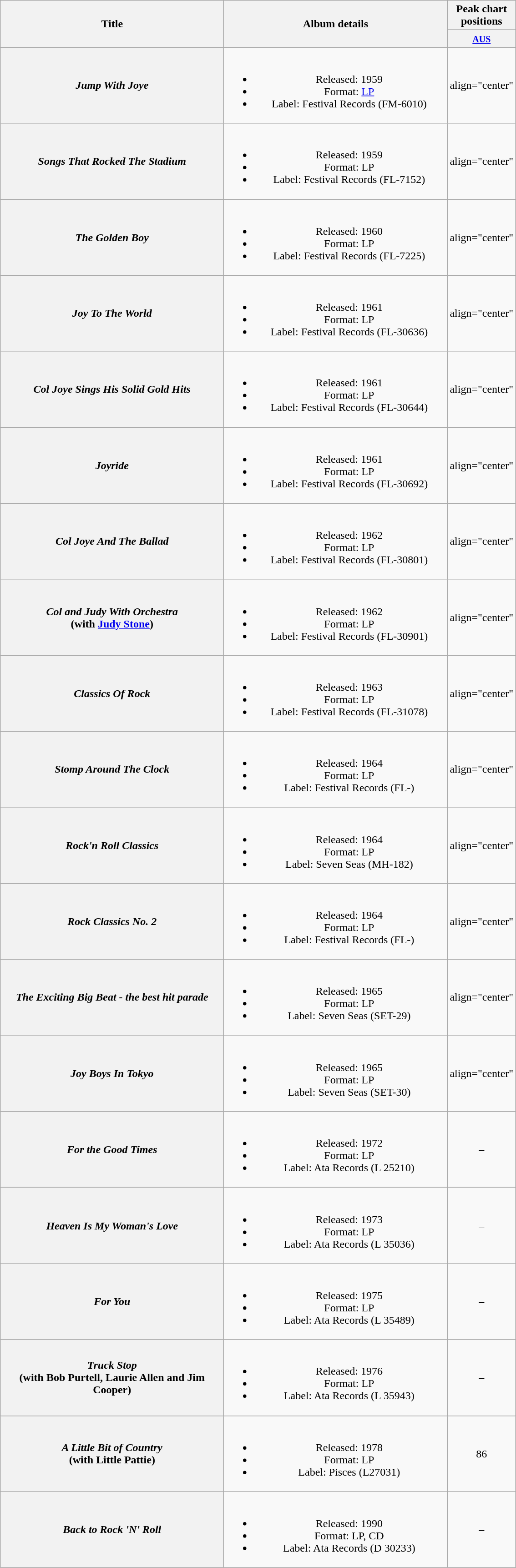<table class="wikitable plainrowheaders" style="text-align:center;" border="1">
<tr>
<th scope="col" rowspan="2" style="width:20em;">Title</th>
<th scope="col" rowspan="2" style="width:20em;">Album details</th>
<th scope="col" colspan="1">Peak chart<br>positions</th>
</tr>
<tr>
<th scope="col" style="text-align:center;"><small><a href='#'>AUS</a></small><br></th>
</tr>
<tr>
<th scope="row"><em>Jump With Joye</em></th>
<td><br><ul><li>Released: 1959</li><li>Format: <a href='#'>LP</a></li><li>Label: Festival Records (FM-6010)</li></ul></td>
<td>align="center" </td>
</tr>
<tr>
<th scope="row"><em>Songs That Rocked The Stadium</em></th>
<td><br><ul><li>Released: 1959</li><li>Format: LP</li><li>Label: Festival Records (FL-7152)</li></ul></td>
<td>align="center" </td>
</tr>
<tr>
<th scope="row"><em>The Golden Boy</em></th>
<td><br><ul><li>Released: 1960</li><li>Format: LP</li><li>Label: Festival Records (FL-7225)</li></ul></td>
<td>align="center" </td>
</tr>
<tr>
<th scope="row"><em>Joy To The World</em></th>
<td><br><ul><li>Released: 1961</li><li>Format: LP</li><li>Label: Festival Records (FL-30636)</li></ul></td>
<td>align="center" </td>
</tr>
<tr>
<th scope="row"><em>Col Joye Sings His Solid Gold Hits</em></th>
<td><br><ul><li>Released: 1961</li><li>Format: LP</li><li>Label: Festival Records (FL-30644)</li></ul></td>
<td>align="center" </td>
</tr>
<tr>
<th scope="row"><em>Joyride</em></th>
<td><br><ul><li>Released: 1961</li><li>Format: LP</li><li>Label: Festival Records (FL-30692)</li></ul></td>
<td>align="center" </td>
</tr>
<tr>
<th scope="row"><em>Col Joye And The Ballad</em></th>
<td><br><ul><li>Released: 1962</li><li>Format: LP</li><li>Label: Festival Records (FL-30801)</li></ul></td>
<td>align="center" </td>
</tr>
<tr>
<th scope="row"><em>Col and Judy With Orchestra</em><br>(with <a href='#'>Judy Stone</a>)</th>
<td><br><ul><li>Released: 1962</li><li>Format: LP</li><li>Label: Festival Records (FL-30901)</li></ul></td>
<td>align="center" </td>
</tr>
<tr>
<th scope="row"><em>Classics Of Rock</em></th>
<td><br><ul><li>Released: 1963</li><li>Format: LP</li><li>Label: Festival Records (FL-31078)</li></ul></td>
<td>align="center" </td>
</tr>
<tr>
<th scope="row"><em>Stomp Around The Clock</em></th>
<td><br><ul><li>Released: 1964</li><li>Format: LP</li><li>Label: Festival Records (FL-)</li></ul></td>
<td>align="center" </td>
</tr>
<tr>
<th scope="row"><em>Rock'n Roll Classics</em></th>
<td><br><ul><li>Released: 1964</li><li>Format: LP</li><li>Label: Seven Seas (MH-182)</li></ul></td>
<td>align="center" </td>
</tr>
<tr>
<th scope="row"><em>Rock Classics No. 2</em></th>
<td><br><ul><li>Released: 1964</li><li>Format: LP</li><li>Label: Festival Records (FL-)</li></ul></td>
<td>align="center" </td>
</tr>
<tr>
<th scope="row"><em>The Exciting Big Beat - the best hit parade</em></th>
<td><br><ul><li>Released: 1965</li><li>Format: LP</li><li>Label: Seven Seas (SET-29)</li></ul></td>
<td>align="center" </td>
</tr>
<tr>
<th scope="row"><em>Joy Boys In Tokyo</em></th>
<td><br><ul><li>Released: 1965</li><li>Format: LP</li><li>Label: Seven Seas (SET-30)</li></ul></td>
<td>align="center" </td>
</tr>
<tr>
<th scope="row"><em>For the Good Times</em></th>
<td><br><ul><li>Released: 1972</li><li>Format: LP</li><li>Label: Ata Records (L 25210)</li></ul></td>
<td align="center">–</td>
</tr>
<tr>
<th scope="row"><em>Heaven Is My Woman's Love</em></th>
<td><br><ul><li>Released: 1973</li><li>Format: LP</li><li>Label: Ata Records (L 35036)</li></ul></td>
<td align="center">–</td>
</tr>
<tr>
<th scope="row"><em>For You</em></th>
<td><br><ul><li>Released: 1975</li><li>Format: LP</li><li>Label: Ata Records (L 35489)</li></ul></td>
<td align="center">–</td>
</tr>
<tr>
<th scope="row"><em>Truck Stop</em><br>(with Bob Purtell, Laurie Allen and Jim Cooper)</th>
<td><br><ul><li>Released: 1976</li><li>Format: LP</li><li>Label: Ata Records (L 35943)</li></ul></td>
<td align="center">–</td>
</tr>
<tr>
<th scope="row"><em>A Little Bit of Country</em> <br> (with Little Pattie)</th>
<td><br><ul><li>Released: 1978</li><li>Format: LP</li><li>Label: Pisces (L27031)</li></ul></td>
<td align="center">86</td>
</tr>
<tr>
<th scope="row"><em>Back to Rock 'N' Roll</em></th>
<td><br><ul><li>Released: 1990</li><li>Format: LP, CD</li><li>Label: Ata Records (D 30233)</li></ul></td>
<td align="center">–</td>
</tr>
</table>
